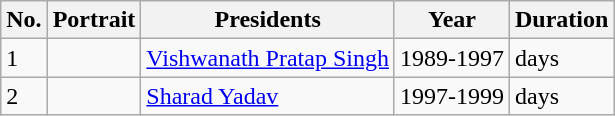<table class="sortable wikitable">
<tr>
<th>No.</th>
<th>Portrait</th>
<th>Presidents</th>
<th>Year</th>
<th>Duration</th>
</tr>
<tr>
<td>1</td>
<td></td>
<td><a href='#'>Vishwanath Pratap Singh</a></td>
<td>1989-1997</td>
<td>days</td>
</tr>
<tr>
<td>2</td>
<td></td>
<td><a href='#'>Sharad Yadav</a></td>
<td>1997-1999</td>
<td>days</td>
</tr>
</table>
